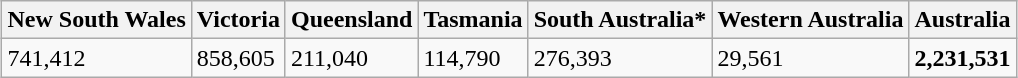<table class="wikitable" style="margin: 1em auto 1em auto">
<tr>
<th>New South Wales</th>
<th>Victoria</th>
<th>Queensland</th>
<th>Tasmania</th>
<th>South Australia*</th>
<th>Western Australia</th>
<th><strong>Australia</strong></th>
</tr>
<tr>
<td>741,412</td>
<td>858,605</td>
<td>211,040</td>
<td>114,790</td>
<td>276,393</td>
<td>29,561</td>
<td><strong>2,231,531</strong></td>
</tr>
</table>
